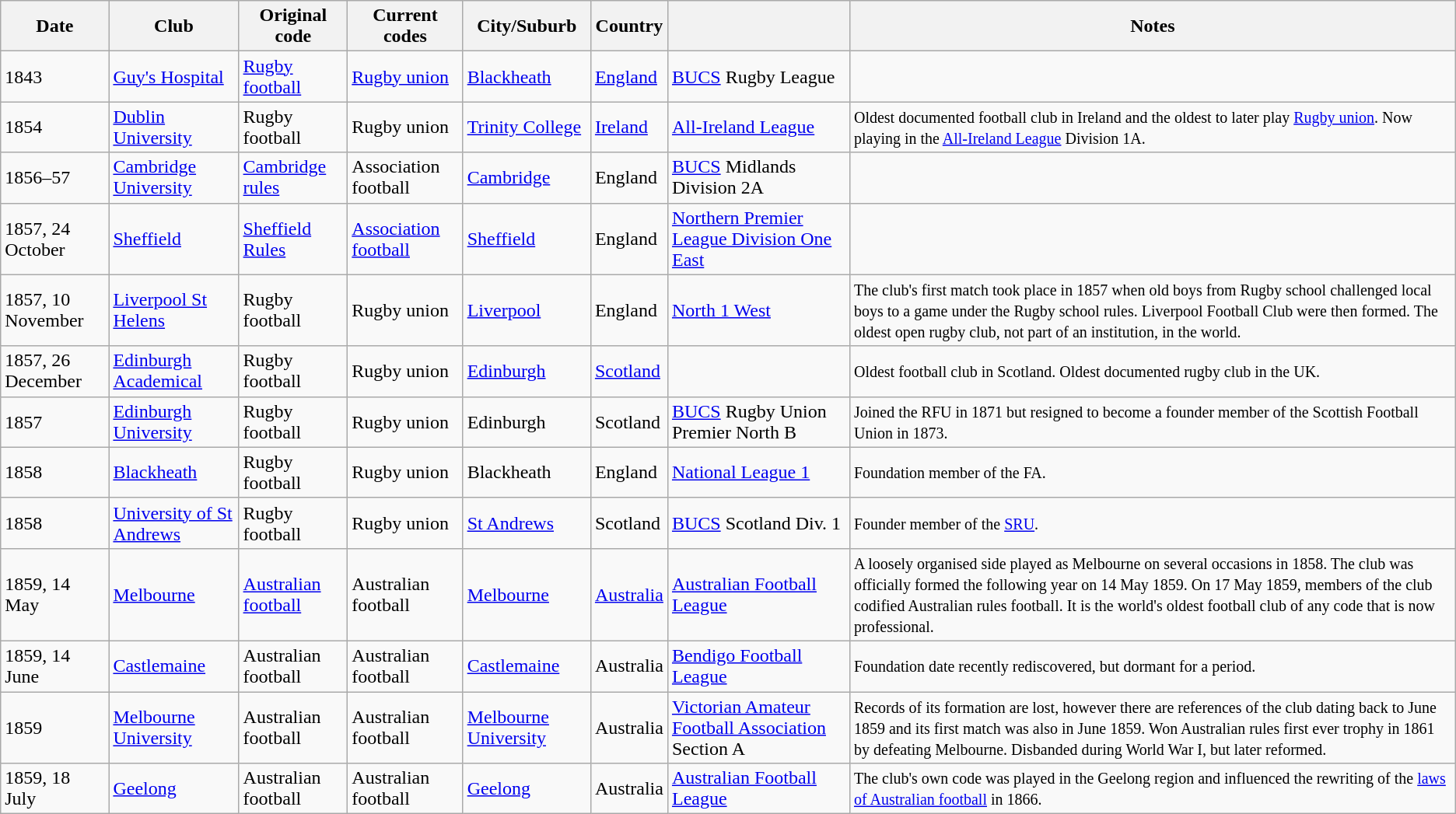<table class="wikitable sortable">
<tr>
<th>Date</th>
<th>Club</th>
<th>Original code</th>
<th>Current codes</th>
<th>City/Suburb</th>
<th>Country</th>
<th></th>
<th class=unsortable>Notes</th>
</tr>
<tr>
<td>1843</td>
<td><a href='#'>Guy's Hospital</a></td>
<td><a href='#'>Rugby football</a></td>
<td><a href='#'>Rugby union</a></td>
<td><a href='#'>Blackheath</a></td>
<td> <a href='#'>England</a></td>
<td><a href='#'>BUCS</a> Rugby League</td>
<td></td>
</tr>
<tr>
<td>1854</td>
<td><a href='#'>Dublin University</a></td>
<td>Rugby football</td>
<td>Rugby union</td>
<td><a href='#'>Trinity College</a></td>
<td> <a href='#'>Ireland</a></td>
<td><a href='#'>All-Ireland League</a></td>
<td><small>Oldest documented football club in Ireland and the oldest to later play <a href='#'>Rugby union</a>. Now playing in the <a href='#'>All-Ireland League</a> Division 1A.</small></td>
</tr>
<tr>
<td>1856–57</td>
<td><a href='#'>Cambridge University</a></td>
<td><a href='#'>Cambridge rules</a></td>
<td>Association football</td>
<td><a href='#'>Cambridge</a></td>
<td> England</td>
<td><a href='#'>BUCS</a> Midlands Division 2A</td>
<td></td>
</tr>
<tr>
<td>1857, 24 October</td>
<td><a href='#'>Sheffield</a></td>
<td><a href='#'>Sheffield Rules</a></td>
<td><a href='#'>Association football</a></td>
<td><a href='#'>Sheffield</a></td>
<td> England</td>
<td><a href='#'>Northern Premier League Division One East</a></td>
<td></td>
</tr>
<tr>
<td>1857, 10 November</td>
<td><a href='#'>Liverpool St Helens</a></td>
<td>Rugby football</td>
<td>Rugby union</td>
<td><a href='#'>Liverpool</a></td>
<td> England</td>
<td><a href='#'>North 1 West</a></td>
<td><small>The club's first match took place in 1857 when old boys from Rugby school challenged local boys to a game under the Rugby school rules. Liverpool Football Club were then formed. The oldest open rugby club, not part of an institution, in the world.</small></td>
</tr>
<tr>
<td>1857, 26 December</td>
<td><a href='#'>Edinburgh Academical</a></td>
<td>Rugby football</td>
<td>Rugby union</td>
<td><a href='#'>Edinburgh</a></td>
<td> <a href='#'>Scotland</a></td>
<td></td>
<td><small>Oldest football club in Scotland. Oldest documented rugby club in the UK.</small></td>
</tr>
<tr>
<td>1857</td>
<td><a href='#'>Edinburgh University</a></td>
<td>Rugby football</td>
<td>Rugby union</td>
<td>Edinburgh</td>
<td> Scotland</td>
<td><a href='#'>BUCS</a> Rugby Union Premier North B</td>
<td><small> Joined the RFU in 1871 but resigned to become a founder member of the Scottish Football Union in 1873.</small></td>
</tr>
<tr>
<td>1858</td>
<td><a href='#'>Blackheath</a></td>
<td>Rugby football</td>
<td>Rugby union</td>
<td>Blackheath</td>
<td> England</td>
<td><a href='#'>National League 1</a></td>
<td><small>Foundation member of the FA.</small></td>
</tr>
<tr>
<td>1858</td>
<td><a href='#'>University of St Andrews</a></td>
<td>Rugby football</td>
<td>Rugby union</td>
<td><a href='#'>St Andrews</a></td>
<td> Scotland</td>
<td><a href='#'>BUCS</a> Scotland Div. 1</td>
<td><small>Founder member of the <a href='#'>SRU</a>.</small></td>
</tr>
<tr>
<td>1859, 14 May</td>
<td><a href='#'>Melbourne</a></td>
<td><a href='#'>Australian football</a></td>
<td>Australian football</td>
<td><a href='#'>Melbourne</a></td>
<td> <a href='#'>Australia</a></td>
<td><a href='#'>Australian Football League</a></td>
<td><small> A loosely organised side played as Melbourne on several occasions in 1858. The club was officially formed the following year on 14 May 1859. On 17 May 1859, members of the club codified Australian rules football. It is the world's oldest football club of any code that is now professional.</small></td>
</tr>
<tr>
<td>1859, 14 June </td>
<td><a href='#'>Castlemaine</a></td>
<td>Australian football</td>
<td>Australian football</td>
<td><a href='#'>Castlemaine</a></td>
<td> Australia</td>
<td><a href='#'>Bendigo Football League</a></td>
<td><small>Foundation date recently rediscovered, but dormant for a period.</small> </td>
</tr>
<tr>
<td>1859 </td>
<td><a href='#'>Melbourne University</a></td>
<td>Australian football</td>
<td>Australian football</td>
<td><a href='#'>Melbourne University</a></td>
<td> Australia</td>
<td><a href='#'>Victorian Amateur Football Association</a> Section A</td>
<td><small>Records of its formation are lost, however there are references of the club dating back to June 1859 and its first match was also in June 1859. Won Australian rules first ever trophy in 1861 by defeating Melbourne. Disbanded during World War I, but later reformed.</small></td>
</tr>
<tr>
<td>1859, 18 July</td>
<td><a href='#'>Geelong</a></td>
<td>Australian football</td>
<td>Australian football</td>
<td><a href='#'>Geelong</a></td>
<td> Australia</td>
<td><a href='#'>Australian Football League</a></td>
<td><small>The club's own code was played in the Geelong region and influenced the rewriting of the <a href='#'>laws of Australian football</a> in 1866.</small></td>
</tr>
</table>
